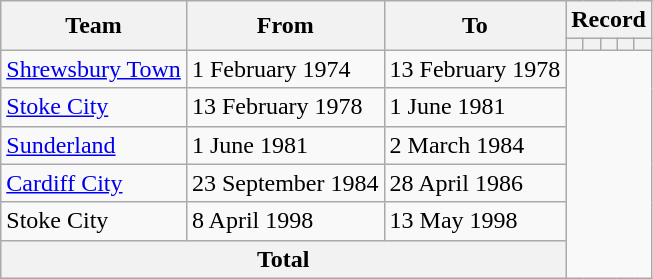<table class=wikitable style="text-align: center">
<tr>
<th rowspan=2>Team</th>
<th rowspan=2>From</th>
<th rowspan=2>To</th>
<th colspan=5>Record</th>
</tr>
<tr>
<th></th>
<th></th>
<th></th>
<th></th>
<th></th>
</tr>
<tr>
<td align=left><a href='#'>Shrewsbury Town</a></td>
<td align=left>1 February 1974</td>
<td align=left>13 February 1978<br></td>
</tr>
<tr>
<td align=left><a href='#'>Stoke City</a></td>
<td align=left>13 February 1978</td>
<td align=left>1 June 1981<br></td>
</tr>
<tr>
<td align=left><a href='#'>Sunderland</a></td>
<td align=left>1 June 1981</td>
<td align=left>2 March 1984<br></td>
</tr>
<tr>
<td align=left><a href='#'>Cardiff City</a></td>
<td align=left>23 September 1984</td>
<td align=left>28 April 1986<br></td>
</tr>
<tr>
<td align=left>Stoke City</td>
<td align=left>8 April 1998</td>
<td align=left>13 May 1998<br></td>
</tr>
<tr>
<th colspan=3>Total<br></th>
</tr>
</table>
